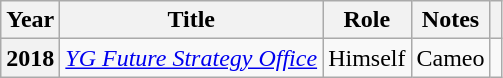<table class="wikitable plainrowheaders">
<tr>
<th scope="col">Year</th>
<th scope="col">Title</th>
<th scope="col">Role</th>
<th scope="col">Notes</th>
<th scope="col" class="unsortable"></th>
</tr>
<tr>
<th scope="row">2018</th>
<td><em><a href='#'>YG Future Strategy Office</a></em></td>
<td>Himself</td>
<td>Cameo </td>
<td style="text-align:center"></td>
</tr>
</table>
